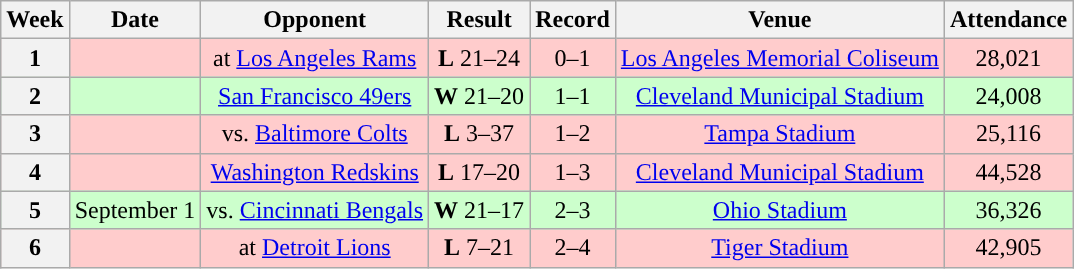<table class="wikitable" style="text-align:center">
<tr>
<th>Week</th>
<th>Date</th>
<th>Opponent</th>
<th>Result</th>
<th>Record</th>
<th>Venue</th>
<th>Attendance</th>
</tr>
<tr style="background:#fcc">
<th>1</th>
<td></td>
<td>at <a href='#'>Los Angeles Rams</a></td>
<td><strong>L</strong> 21–24</td>
<td>0–1</td>
<td><a href='#'>Los Angeles Memorial Coliseum</a></td>
<td>28,021</td>
</tr>
<tr style="background:#cfc">
<th>2</th>
<td></td>
<td><a href='#'>San Francisco 49ers</a></td>
<td><strong>W</strong> 21–20</td>
<td>1–1</td>
<td><a href='#'>Cleveland Municipal Stadium</a></td>
<td>24,008</td>
</tr>
<tr style="background:#fcc">
<th>3</th>
<td></td>
<td>vs. <a href='#'>Baltimore Colts</a></td>
<td><strong>L</strong> 3–37</td>
<td>1–2</td>
<td><a href='#'>Tampa Stadium</a></td>
<td>25,116</td>
</tr>
<tr style="background:#fcc">
<th>4</th>
<td></td>
<td><a href='#'>Washington Redskins</a></td>
<td><strong>L</strong> 17–20</td>
<td>1–3</td>
<td><a href='#'>Cleveland Municipal Stadium</a></td>
<td>44,528</td>
</tr>
<tr style="background:#cfc">
<th>5</th>
<td>September 1</td>
<td>vs. <a href='#'>Cincinnati Bengals</a></td>
<td><strong>W</strong> 21–17</td>
<td>2–3</td>
<td><a href='#'>Ohio Stadium</a></td>
<td>36,326</td>
</tr>
<tr style="background:#fcc">
<th>6</th>
<td></td>
<td>at <a href='#'>Detroit Lions</a></td>
<td><strong>L</strong> 7–21</td>
<td>2–4</td>
<td><a href='#'>Tiger Stadium</a></td>
<td>42,905</td>
</tr>
</table>
